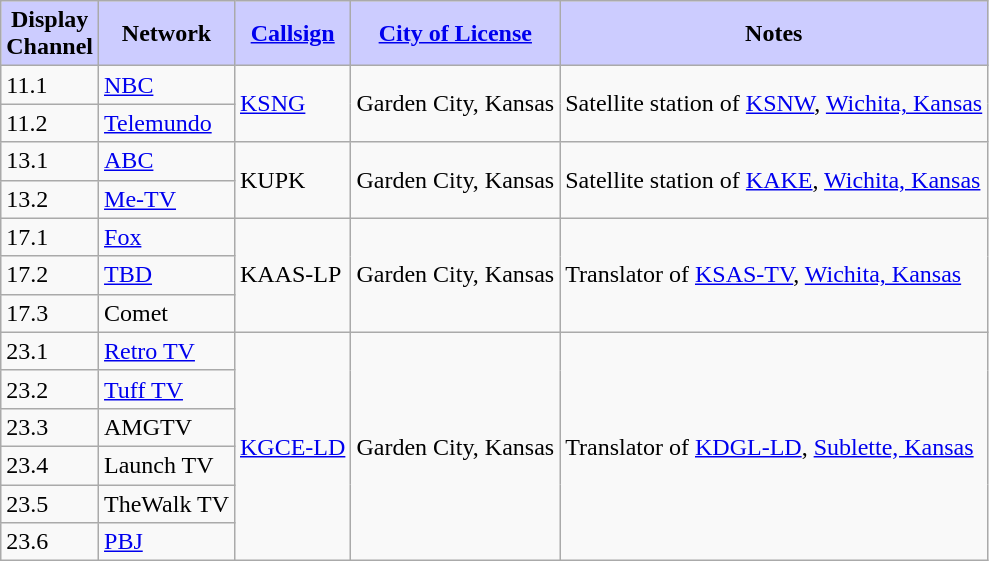<table class="wikitable">
<tr>
<th style="background:#ccf;"><strong>Display<br>Channel</strong></th>
<th style="background:#ccf;"><strong>Network</strong></th>
<th style="background:#ccf;"><strong><a href='#'>Callsign</a></strong></th>
<th style="background:#ccf;"><strong><a href='#'>City of License</a></strong></th>
<th style="background:#ccf;"><strong>Notes</strong></th>
</tr>
<tr>
<td rowspan=1>11.1</td>
<td rowspan=1><a href='#'>NBC</a></td>
<td rowspan=2><a href='#'>KSNG</a></td>
<td rowspan=2>Garden City, Kansas</td>
<td rowspan=2>Satellite station of <a href='#'>KSNW</a>, <a href='#'>Wichita, Kansas</a></td>
</tr>
<tr>
<td>11.2</td>
<td><a href='#'>Telemundo</a></td>
</tr>
<tr>
<td rowspan=1>13.1</td>
<td rowspan=1><a href='#'>ABC</a></td>
<td rowspan=2>KUPK</td>
<td rowspan=2>Garden City, Kansas</td>
<td rowspan=2>Satellite station of <a href='#'>KAKE</a>, <a href='#'>Wichita, Kansas</a></td>
</tr>
<tr>
<td>13.2</td>
<td><a href='#'>Me-TV</a></td>
</tr>
<tr>
<td rowspan=1>17.1</td>
<td rowspan=1><a href='#'>Fox</a></td>
<td rowspan=3>KAAS-LP</td>
<td rowspan=3>Garden City, Kansas</td>
<td rowspan=3>Translator of <a href='#'>KSAS-TV</a>, <a href='#'>Wichita, Kansas</a></td>
</tr>
<tr>
<td>17.2</td>
<td><a href='#'>TBD</a></td>
</tr>
<tr>
<td>17.3</td>
<td>Comet</td>
</tr>
<tr>
<td rowspan=1>23.1</td>
<td rowspan=1><a href='#'>Retro TV</a></td>
<td rowspan=6><a href='#'>KGCE-LD</a></td>
<td rowspan=6>Garden City, Kansas</td>
<td rowspan=6>Translator of <a href='#'>KDGL-LD</a>, <a href='#'>Sublette, Kansas</a></td>
</tr>
<tr>
<td>23.2</td>
<td><a href='#'>Tuff TV</a></td>
</tr>
<tr>
<td>23.3</td>
<td>AMGTV</td>
</tr>
<tr>
<td>23.4</td>
<td>Launch TV</td>
</tr>
<tr>
<td>23.5</td>
<td>TheWalk TV</td>
</tr>
<tr>
<td>23.6</td>
<td><a href='#'>PBJ</a></td>
</tr>
</table>
